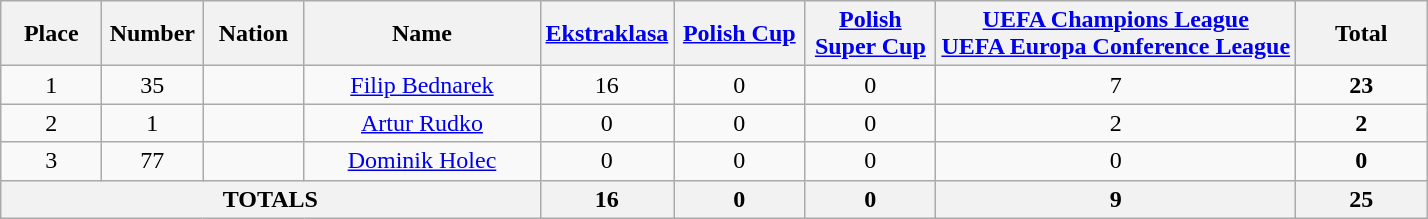<table class="wikitable" style="font-size: 100%; text-align: center;">
<tr>
<th width=60>Place</th>
<th width=60>Number</th>
<th width=60>Nation</th>
<th width=150>Name</th>
<th width=80><a href='#'>Ekstraklasa</a></th>
<th width=80><a href='#'>Polish Cup</a></th>
<th width=80><a href='#'>Polish Super Cup</a></th>
<th><a href='#'>UEFA Champions League</a><br><a href='#'>UEFA Europa Conference League</a></th>
<th width=80>Total</th>
</tr>
<tr>
<td rowspan="1">1</td>
<td>35</td>
<td></td>
<td><a href='#'>Filip Bednarek</a></td>
<td>16</td>
<td>0</td>
<td>0</td>
<td>7</td>
<td rowspan="1"><strong>23</strong></td>
</tr>
<tr>
<td rowspan="1">2</td>
<td>1</td>
<td></td>
<td><a href='#'>Artur Rudko</a></td>
<td>0</td>
<td>0</td>
<td>0</td>
<td>2</td>
<td rowspan="1"><strong>2</strong></td>
</tr>
<tr>
<td rowspan="1">3</td>
<td>77</td>
<td></td>
<td><a href='#'>Dominik Holec</a></td>
<td>0</td>
<td>0</td>
<td>0</td>
<td>0</td>
<td rowspan="1"><strong>0</strong></td>
</tr>
<tr>
<th colspan="4">TOTALS</th>
<th>16</th>
<th>0</th>
<th>0</th>
<th>9</th>
<th>25</th>
</tr>
</table>
